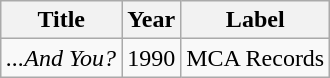<table class="wikitable">
<tr>
<th>Title</th>
<th>Year</th>
<th>Label</th>
</tr>
<tr>
<td><em>...And You?</em></td>
<td>1990</td>
<td>MCA Records</td>
</tr>
</table>
